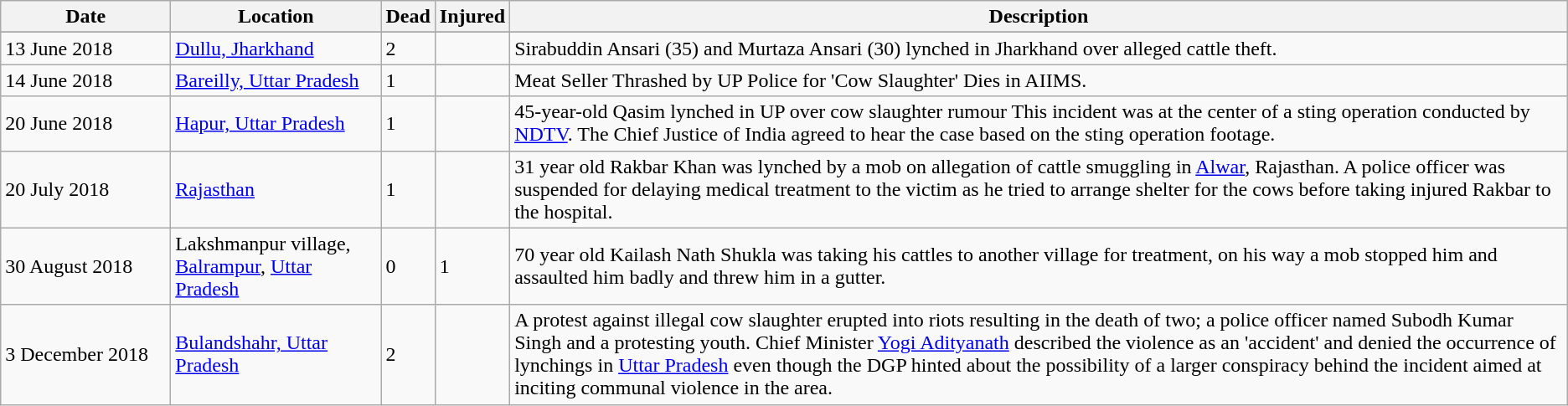<table class="wikitable sortable">
<tr>
<th scope="col" style="width: 8rem;">Date</th>
<th scope="col" style="width: 10rem;">Location</th>
<th data-sort-type="number">Dead</th>
<th data-sort-type="number">Injured</th>
<th class="unsortable">Description</th>
</tr>
<tr>
</tr>
<tr>
<td>13 June 2018</td>
<td><a href='#'>Dullu, Jharkhand</a></td>
<td>2</td>
<td></td>
<td>Sirabuddin Ansari (35) and Murtaza Ansari (30) lynched in Jharkhand over alleged cattle theft.</td>
</tr>
<tr>
<td>14 June 2018</td>
<td><a href='#'>Bareilly, Uttar Pradesh</a></td>
<td>1</td>
<td></td>
<td>Meat Seller Thrashed by UP Police for 'Cow Slaughter' Dies in AIIMS.</td>
</tr>
<tr>
<td>20 June 2018</td>
<td><a href='#'>Hapur, Uttar Pradesh</a></td>
<td>1</td>
<td></td>
<td>45-year-old Qasim lynched in UP over cow slaughter rumour  This incident was at the center of a sting operation conducted by <a href='#'>NDTV</a>. The Chief Justice of India agreed to hear the case based on the sting operation footage.</td>
</tr>
<tr>
<td>20 July 2018</td>
<td><a href='#'>Rajasthan</a></td>
<td>1</td>
<td></td>
<td>31 year old Rakbar Khan was lynched by a mob on allegation of cattle smuggling in <a href='#'>Alwar</a>, Rajasthan. A police officer was suspended for delaying medical treatment to the victim as he tried to arrange shelter for the cows before taking injured Rakbar to the hospital.</td>
</tr>
<tr>
<td>30 August 2018</td>
<td>Lakshmanpur village, <a href='#'>Balrampur</a>, <a href='#'>Uttar Pradesh</a></td>
<td>0</td>
<td>1</td>
<td>70 year old Kailash Nath Shukla was taking his cattles to another village for treatment, on his way a mob stopped him and assaulted him badly and threw him in a gutter.</td>
</tr>
<tr>
<td>3 December 2018</td>
<td><a href='#'>Bulandshahr, Uttar Pradesh</a></td>
<td>2</td>
<td></td>
<td>A protest against illegal cow slaughter erupted into riots resulting in the death of two; a police officer named Subodh Kumar Singh and a protesting youth. Chief Minister <a href='#'>Yogi Adityanath</a> described the violence as an 'accident' and denied the occurrence of lynchings in <a href='#'>Uttar Pradesh</a> even though the DGP hinted about the possibility of a larger conspiracy behind the incident aimed at inciting communal violence in the area.</td>
</tr>
</table>
